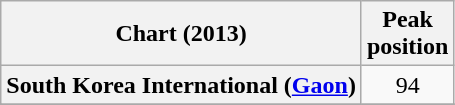<table class="wikitable sortable plainrowheaders" style="text-align:center;">
<tr>
<th>Chart (2013)</th>
<th>Peak<br>position</th>
</tr>
<tr>
<th scope="row">South Korea International (<a href='#'>Gaon</a>)</th>
<td>94</td>
</tr>
<tr>
</tr>
<tr>
</tr>
</table>
